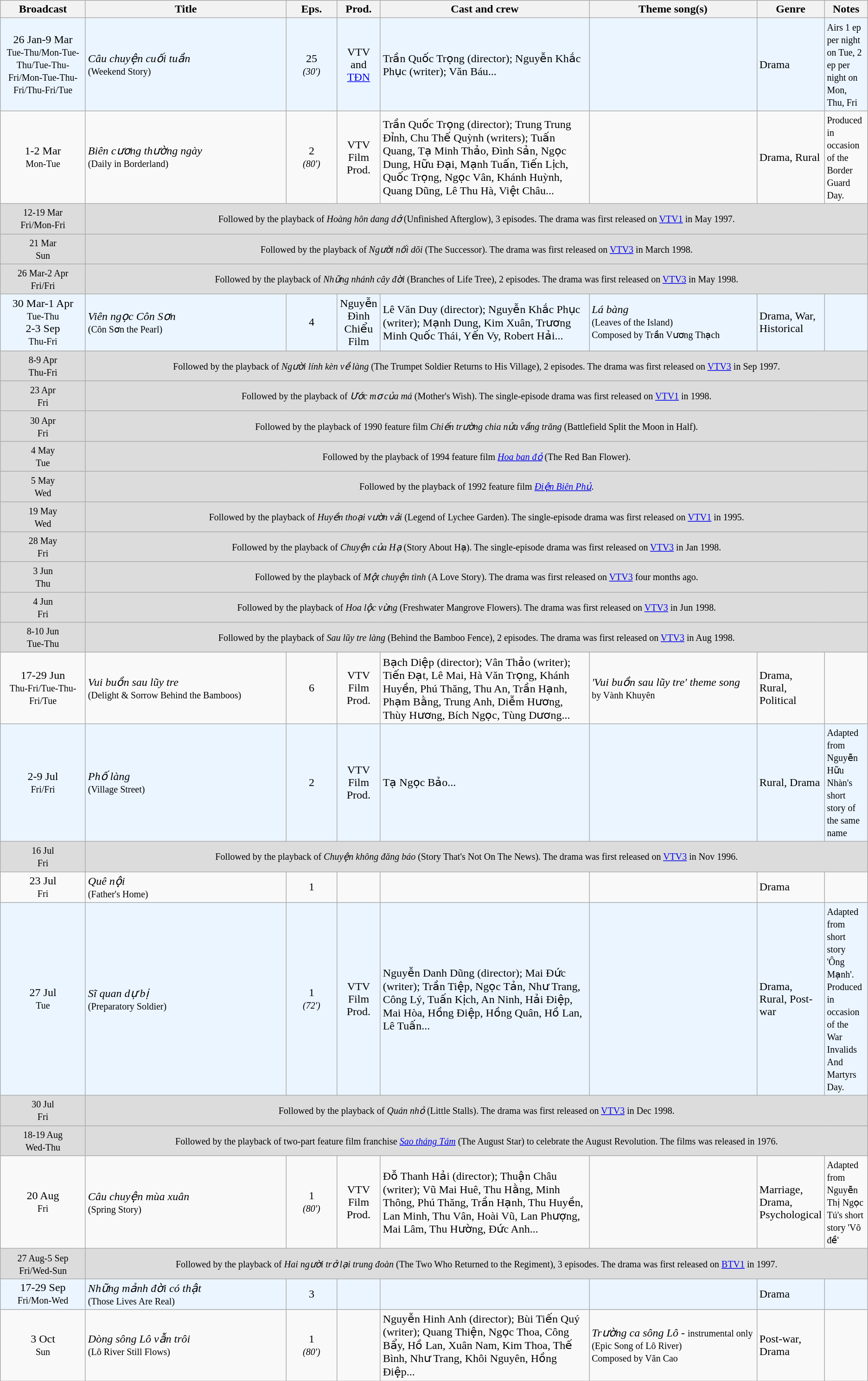<table class="wikitable sortable">
<tr>
<th style="width:10%;">Broadcast</th>
<th style="width:24%;">Title</th>
<th style="width:6%;">Eps.</th>
<th style="width:5%;">Prod.</th>
<th style="width:25%;">Cast and crew</th>
<th style="width:20%;">Theme song(s)</th>
<th style="width:5%;">Genre</th>
<th style="width:5%;">Notes</th>
</tr>
<tr ---- bgcolor="#ebf5ff">
<td style="text-align:center;">26 Jan-9 Mar<br><small>Tue-Thu/Mon-Tue-Thu/Tue-Thu-Fri/Mon-Tue-Thu-Fri/Thu-Fri/Tue</small><br></td>
<td><em>Câu chuyện cuối tuần</em> <br><small>(Weekend Story)</small></td>
<td style="text-align:center;">25<br><small><em>(30′)</em></small></td>
<td style="text-align:center;">VTV<br>and<br><a href='#'>TĐN</a></td>
<td>Trần Quốc Trọng (director); Nguyễn Khắc Phục (writer); Văn Báu...</td>
<td></td>
<td>Drama</td>
<td><small>Airs 1 ep per night on Tue, 2 ep per night on Mon, Thu, Fri</small></td>
</tr>
<tr>
<td style="text-align:center;">1-2 Mar<br><small>Mon-Tue</small> <br></td>
<td><em>Biên cương thường ngày</em> <br><small>(Daily in Borderland)</small></td>
<td style="text-align:center;">2<br><small><em>(80′)</em></small></td>
<td style="text-align:center;">VTV Film Prod.</td>
<td>Trần Quốc Trọng (director); Trung Trung Đỉnh, Chu Thế Quỳnh (writers); Tuấn Quang, Tạ Minh Thảo, Đình Sản, Ngọc Dung, Hữu Đại, Mạnh Tuấn, Tiến Lịch, Quốc Trọng, Ngọc Vân, Khánh Huỳnh, Quang Dũng, Lê Thu Hà, Việt Châu...</td>
<td></td>
<td>Drama, Rural</td>
<td><small>Produced in occasion of the Border Guard Day.</small></td>
</tr>
<tr ---- bgcolor="#DCDCDC">
<td style="text-align:center;"><small>12-19 Mar</small><br><small>Fri/Mon-Fri</small></td>
<td colspan="7" align=center><small>Followed by the playback of <em>Hoàng hôn dang dở</em> (Unfinished Afterglow), 3 episodes. The drama was first released on <a href='#'>VTV1</a> in May 1997.</small></td>
</tr>
<tr ---- bgcolor="#DCDCDC">
<td style="text-align:center;"><small>21 Mar</small><br><small>Sun</small></td>
<td colspan="7" align=center><small>Followed by the playback of <em>Người nối dõi</em> (The Successor). The drama was first released on <a href='#'>VTV3</a> in March 1998.</small></td>
</tr>
<tr ---- bgcolor="#DCDCDC">
<td style="text-align:center;"><small>26 Mar-2 Apr</small><br><small>Fri/Fri</small></td>
<td colspan="7" align=center><small>Followed by the playback of <em>Những nhánh cây đời</em> (Branches of Life Tree), 2 episodes. The drama was first released on <a href='#'>VTV3</a> in May 1998.</small></td>
</tr>
<tr ---- bgcolor="#ebf5ff">
<td style="text-align:center;">30 Mar-1 Apr<br><small>Tue-Thu</small><br>2-3 Sep<br><small>Thu-Fri</small> <br></td>
<td><em>Viên ngọc Côn Sơn</em> <br><small>(Côn Sơn the Pearl)</small></td>
<td style="text-align:center;">4</td>
<td style="text-align:center;">Nguyễn Đình Chiểu Film</td>
<td>Lê Văn Duy (director); Nguyễn Khắc Phục (writer); Mạnh Dung, Kim Xuân, Trương Minh Quốc Thái, Yến Vy, Robert Hải...</td>
<td><em>Lá bàng</em><br><small>(Leaves of the Island)<br>Composed by Trần Vương Thạch</small></td>
<td>Drama, War, Historical</td>
<td></td>
</tr>
<tr ---- bgcolor="#DCDCDC">
<td style="text-align:center;"><small>8-9 Apr</small><br><small>Thu-Fri</small></td>
<td colspan="7" align=center><small>Followed by the playback of <em>Người lính kèn về làng</em> (The Trumpet Soldier Returns to His Village), 2 episodes. The drama was first released on <a href='#'>VTV3</a> in Sep 1997.</small></td>
</tr>
<tr ---- bgcolor="#DCDCDC">
<td style="text-align:center;"><small>23 Apr</small><br><small>Fri</small></td>
<td colspan="7" align=center><small>Followed by the playback of <em>Ước mơ của má</em> (Mother's Wish). The single-episode drama was first released on <a href='#'>VTV1</a> in 1998.</small></td>
</tr>
<tr ---- bgcolor="#DCDCDC">
<td style="text-align:center;"><small>30 Apr</small><br><small>Fri</small></td>
<td colspan="7" align=center><small>Followed by the playback of 1990 feature film <em>Chiến trường chia nửa vầng trăng</em> (Battlefield Split the Moon in Half).</small></td>
</tr>
<tr ---- bgcolor="#DCDCDC">
<td style="text-align:center;"><small>4 May</small><br><small>Tue</small></td>
<td colspan="7" align=center><small>Followed by the playback of 1994 feature film <em><a href='#'>Hoa ban đỏ</a></em> (The Red Ban Flower).</small></td>
</tr>
<tr ---- bgcolor="#DCDCDC">
<td style="text-align:center;"><small>5 May</small><br><small>Wed</small></td>
<td colspan="7" align=center><small>Followed by the playback of 1992 feature film <em><a href='#'>Điện Biên Phủ</a></em>.</small></td>
</tr>
<tr ---- bgcolor="#DCDCDC">
<td style="text-align:center;"><small>19 May</small><br><small>Wed</small></td>
<td colspan="7" align=center><small>Followed by the playback of <em>Huyền thoại vườn vải</em> (Legend of Lychee Garden). The single-episode drama was first released on <a href='#'>VTV1</a> in 1995.</small></td>
</tr>
<tr ---- bgcolor="#DCDCDC">
<td style="text-align:center;"><small>28 May</small><br><small>Fri</small></td>
<td colspan="7" align=center><small>Followed by the playback of <em>Chuyện của Hạ</em> (Story About Hạ). The single-episode drama was first released on <a href='#'>VTV3</a> in Jan 1998.</small></td>
</tr>
<tr ---- bgcolor="#DCDCDC">
<td style="text-align:center;"><small>3 Jun</small><br><small>Thu</small></td>
<td colspan="7" align=center><small>Followed by the playback of <em>Một chuyện tình</em> (A Love Story). The drama was first released on <a href='#'>VTV3</a> four months ago.</small></td>
</tr>
<tr ---- bgcolor="#DCDCDC">
<td style="text-align:center;"><small>4 Jun</small><br><small>Fri</small></td>
<td colspan="7" align=center><small>Followed by the playback of <em>Hoa lộc vừng</em> (Freshwater Mangrove Flowers). The drama was first released on <a href='#'>VTV3</a> in Jun 1998.</small></td>
</tr>
<tr ---- bgcolor="#DCDCDC">
<td style="text-align:center;"><small>8-10 Jun</small><br><small>Tue-Thu</small></td>
<td colspan="7" align=center><small>Followed by the playback of <em>Sau lũy tre làng</em> (Behind the Bamboo Fence), 2 episodes. The drama was first released on <a href='#'>VTV3</a> in Aug 1998.</small></td>
</tr>
<tr>
<td style="text-align:center;">17-29 Jun<br><small>Thu-Fri/Tue-Thu-Fri/Tue</small> <br></td>
<td><em>Vui buồn sau lũy tre</em> <br><small>(Delight & Sorrow Behind the Bamboos)</small></td>
<td style="text-align:center;">6</td>
<td style="text-align:center;">VTV Film Prod.</td>
<td>Bạch Diệp (director); Vân Thảo (writer); Tiến Đạt, Lê Mai, Hà Văn Trọng, Khánh Huyền, Phú Thăng, Thu An, Trần Hạnh, Phạm Bằng, Trung Anh, Diễm Hương, Thùy Hương, Bích Ngọc, Tùng Dương...</td>
<td><em> 'Vui buồn sau lũy tre' theme song</em><br><small>by Vành Khuyên</small></td>
<td>Drama, Rural, Political</td>
<td></td>
</tr>
<tr ---- bgcolor="#ebf5ff">
<td style="text-align:center;">2-9 Jul<br><small>Fri/Fri</small><br></td>
<td><em>Phố làng</em> <br><small>(Village Street)</small></td>
<td style="text-align:center;">2</td>
<td style="text-align:center;">VTV Film Prod.</td>
<td>Tạ Ngọc Bảo...</td>
<td></td>
<td>Rural, Drama</td>
<td><small>Adapted from Nguyễn Hữu Nhàn's short story of the same name</small></td>
</tr>
<tr ---- bgcolor="#DCDCDC">
<td style="text-align:center;"><small>16 Jul</small><br><small>Fri</small></td>
<td colspan="7" align=center><small>Followed by the playback of <em>Chuyện không đăng báo</em> (Story That's Not On The News). The drama was first released on <a href='#'>VTV3</a> in Nov 1996.</small></td>
</tr>
<tr>
<td style="text-align:center;">23 Jul<br><small>Fri</small></td>
<td><em>Quê nội</em> <br><small>(Father's Home)</small></td>
<td style="text-align:center;">1</td>
<td style="text-align:center;"></td>
<td></td>
<td></td>
<td>Drama</td>
<td></td>
</tr>
<tr ---- bgcolor="#ebf5ff">
<td style="text-align:center;">27 Jul<br><small>Tue</small><br></td>
<td><em>Sĩ quan dự bị</em> <br><small>(Preparatory Soldier)</small></td>
<td style="text-align:center;">1<br><small><em>(72′)</em></small></td>
<td style="text-align:center;">VTV Film Prod.</td>
<td>Nguyễn Danh Dũng (director); Mai Đức (writer); Trần Tiệp, Ngọc Tản, Như Trang, Công Lý, Tuấn Kịch, An Ninh, Hải Điệp, Mai Hòa, Hồng Điệp, Hồng Quân, Hồ Lan, Lê Tuấn...</td>
<td></td>
<td>Drama, Rural, Post-war</td>
<td><small>Adapted from  short story 'Ông Mạnh'. Produced in occasion of the War Invalids And Martyrs Day.</small></td>
</tr>
<tr ---- bgcolor="#DCDCDC">
<td style="text-align:center;"><small>30 Jul</small><br><small>Fri</small></td>
<td colspan="7" align=center><small>Followed by the playback of <em>Quán nhỏ</em> (Little Stalls). The drama was first released on <a href='#'>VTV3</a> in Dec 1998.</small></td>
</tr>
<tr ---- bgcolor="#DCDCDC">
<td style="text-align:center;"><small>18-19 Aug</small><br><small>Wed-Thu</small></td>
<td colspan="7" align=center><small>Followed by the playback of two-part feature film franchise <em><a href='#'>Sao tháng Tám</a></em> (The August Star) to celebrate the August Revolution. The films was released in 1976.</small></td>
</tr>
<tr>
<td style="text-align:center;">20 Aug<br><small>Fri</small><br></td>
<td><em>Câu chuyện mùa xuân</em> <br><small>(Spring Story)</small></td>
<td style="text-align:center;">1<br><small><em>(80′)</em></small></td>
<td style="text-align:center;">VTV Film Prod.</td>
<td>Đỗ Thanh Hải (director); Thuận Châu (writer); Vũ Mai Huê, Thu Hằng, Minh Thông, Phú Thăng, Trần Hạnh, Thu Huyền, Lan Minh, Thu Vân, Hoài Vũ, Lan Phượng, Mai Lâm, Thu Hường, Đức Anh...</td>
<td></td>
<td>Marriage, Drama, Psychological</td>
<td><small>Adapted from Nguyễn Thị Ngọc Tú's short story 'Vô đề'</small></td>
</tr>
<tr ---- bgcolor="#DCDCDC">
<td style="text-align:center;"><small>27 Aug-5 Sep</small><br><small>Fri/Wed-Sun</small></td>
<td colspan="7" align=center><small>Followed by the playback of <em>Hai người trở lại trung đoàn</em> (The Two Who Returned to the Regiment), 3 episodes. The drama was first released on <a href='#'>BTV1</a> in 1997.</small></td>
</tr>
<tr ---- bgcolor="#ebf5ff">
<td style="text-align:center;">17-29 Sep<br><small>Fri/Mon-Wed</small></td>
<td><em>Những mảnh đời có thật</em> <br><small>(Those Lives Are Real)</small></td>
<td style="text-align:center;">3</td>
<td style="text-align:center;"></td>
<td></td>
<td></td>
<td>Drama</td>
<td></td>
</tr>
<tr>
<td style="text-align:center;">3 Oct<br><small>Sun</small> <br></td>
<td><em>Dòng sông Lô vẫn trôi</em> <br><small>(Lô River Still Flows)</small></td>
<td style="text-align:center;">1<br><small><em>(80′)</em></small></td>
<td style="text-align:center;"></td>
<td>Nguyễn Hinh Anh (director); Bùi Tiến Quý (writer); Quang Thiện, Ngọc Thoa, Công Bẩy, Hồ Lan, Xuân Nam, Kim Thoa, Thế Bình, Như Trang, Khôi Nguyên, Hồng Điệp...</td>
<td><em>Trường ca sông Lô</em> - <small>instrumental only</small><br><small>(Epic Song of Lô River)<br>Composed by Văn Cao</small></td>
<td>Post-war, Drama</td>
<td></td>
</tr>
</table>
